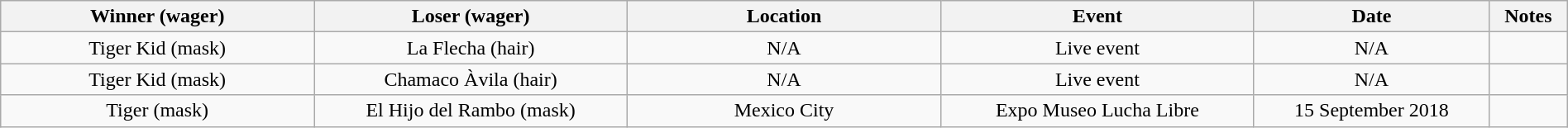<table class="wikitable sortable" width=100%  style="text-align: center">
<tr>
<th width=20% scope="col">Winner (wager)</th>
<th width=20% scope="col">Loser (wager)</th>
<th width=20% scope="col">Location</th>
<th width=20% scope="col">Event</th>
<th width=15% scope="col">Date</th>
<th class="unsortable" width=5% scope="col">Notes</th>
</tr>
<tr>
<td>Tiger Kid (mask)</td>
<td>La Flecha (hair)</td>
<td>N/A</td>
<td>Live event</td>
<td>N/A</td>
<td></td>
</tr>
<tr>
<td>Tiger Kid (mask)</td>
<td>Chamaco Àvila (hair)</td>
<td>N/A</td>
<td>Live event</td>
<td>N/A</td>
<td></td>
</tr>
<tr>
<td>Tiger (mask)</td>
<td>El Hijo del Rambo (mask)</td>
<td>Mexico City</td>
<td>Expo Museo Lucha Libre</td>
<td>15 September 2018</td>
<td></td>
</tr>
</table>
